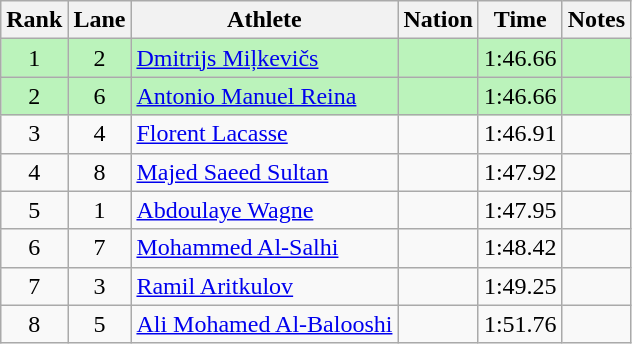<table class="wikitable sortable" style="text-align:center">
<tr>
<th>Rank</th>
<th>Lane</th>
<th>Athlete</th>
<th>Nation</th>
<th>Time</th>
<th>Notes</th>
</tr>
<tr bgcolor=bbf3bb>
<td>1</td>
<td>2</td>
<td align=left><a href='#'>Dmitrijs Miļkevičs</a></td>
<td align=left></td>
<td>1:46.66</td>
<td></td>
</tr>
<tr bgcolor=bbf3bb>
<td>2</td>
<td>6</td>
<td align=left><a href='#'>Antonio Manuel Reina</a></td>
<td align=left></td>
<td>1:46.66</td>
<td></td>
</tr>
<tr>
<td>3</td>
<td>4</td>
<td align=left><a href='#'>Florent Lacasse</a></td>
<td align=left></td>
<td>1:46.91</td>
<td></td>
</tr>
<tr>
<td>4</td>
<td>8</td>
<td align=left><a href='#'>Majed Saeed Sultan</a></td>
<td align=left></td>
<td>1:47.92</td>
<td></td>
</tr>
<tr>
<td>5</td>
<td>1</td>
<td align=left><a href='#'>Abdoulaye Wagne</a></td>
<td align=left></td>
<td>1:47.95</td>
<td></td>
</tr>
<tr>
<td>6</td>
<td>7</td>
<td align=left><a href='#'>Mohammed Al-Salhi</a></td>
<td align=left></td>
<td>1:48.42</td>
<td></td>
</tr>
<tr>
<td>7</td>
<td>3</td>
<td align=left><a href='#'>Ramil Aritkulov</a></td>
<td align=left></td>
<td>1:49.25</td>
<td></td>
</tr>
<tr>
<td>8</td>
<td>5</td>
<td align=left><a href='#'>Ali Mohamed Al-Balooshi</a></td>
<td align=left></td>
<td>1:51.76</td>
<td></td>
</tr>
</table>
